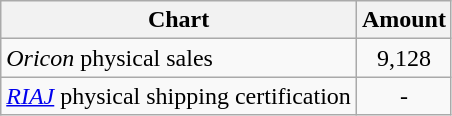<table class="wikitable">
<tr>
<th>Chart</th>
<th>Amount</th>
</tr>
<tr>
<td><em>Oricon</em> physical sales</td>
<td style="text-align:center;">9,128</td>
</tr>
<tr>
<td><em><a href='#'>RIAJ</a></em> physical shipping certification</td>
<td style="text-align:center;">-</td>
</tr>
</table>
